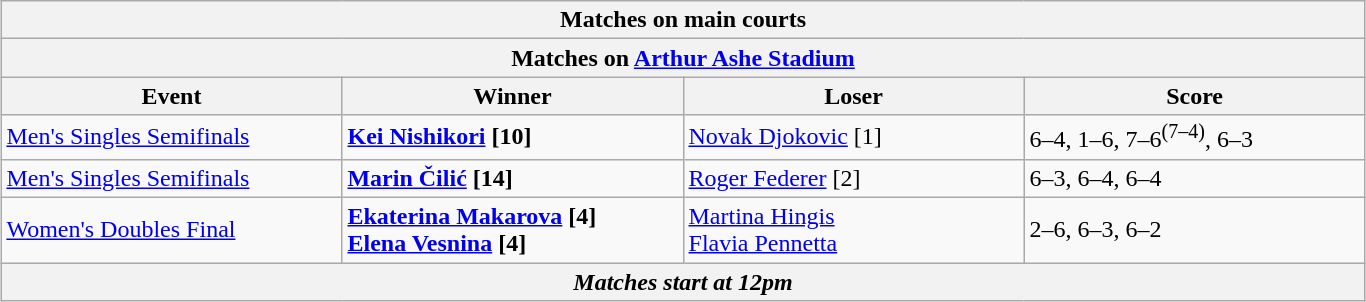<table class="wikitable collapsible uncollapsed" style="margin:auto;">
<tr>
<th colspan="4" style="white-space:nowrap;">Matches on main courts</th>
</tr>
<tr>
<th colspan="4"><strong>Matches on <a href='#'>Arthur Ashe Stadium</a></strong></th>
</tr>
<tr>
<th width=220>Event</th>
<th width=220>Winner</th>
<th width=220>Loser</th>
<th width=220>Score</th>
</tr>
<tr>
<td><a href='#'>Men's Singles Semifinals</a></td>
<td><strong> <a href='#'>Kei Nishikori</a> [10]</strong></td>
<td> <a href='#'>Novak Djokovic</a> [1]</td>
<td>6–4, 1–6, 7–6<sup>(7–4)</sup>, 6–3</td>
</tr>
<tr>
<td><a href='#'>Men's Singles Semifinals</a></td>
<td><strong> <a href='#'>Marin Čilić</a> [14]</strong></td>
<td> <a href='#'>Roger Federer</a> [2]</td>
<td>6–3, 6–4, 6–4</td>
</tr>
<tr>
<td><a href='#'>Women's Doubles Final</a></td>
<td><strong> <a href='#'>Ekaterina Makarova</a> [4]<br> <a href='#'>Elena Vesnina</a> [4]</strong></td>
<td> <a href='#'>Martina Hingis</a><br> <a href='#'>Flavia Pennetta</a></td>
<td>2–6, 6–3, 6–2</td>
</tr>
<tr>
<th colspan=4><em>Matches start at 12pm</em></th>
</tr>
</table>
